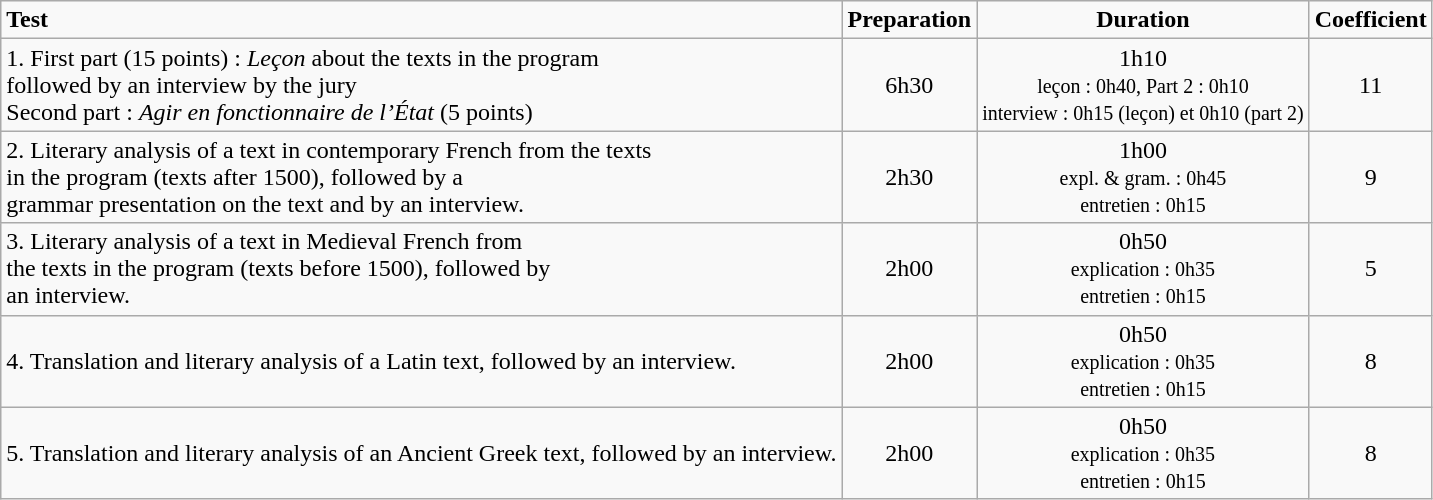<table class="wikitable" font-size=90%>
<tr>
<td><strong>Test</strong></td>
<td align="center"><strong>Preparation</strong></td>
<td align="center"><strong>Duration</strong></td>
<td align="center"><strong>Coefficient</strong></td>
</tr>
<tr>
<td>1. First part (15 points) : <em>Leçon</em> about the texts in the program<br>followed by an interview by the jury<br>Second part : <em>Agir en fonctionnaire de l’État</em> (5 points)</td>
<td align="center">6h30</td>
<td align="center">1h10<br><small>leçon : 0h40, Part 2 : 0h10<br>interview : 0h15 (leçon) et 0h10 (part 2)</small></td>
<td align="center">11</td>
</tr>
<tr>
<td>2. Literary analysis of a text in contemporary French from the texts<br>in the program (texts after 1500), followed by a <br> grammar presentation on the text and by an interview.</td>
<td align="center">2h30</td>
<td align="center">1h00<br><small>expl. & gram. : 0h45<br>entretien : 0h15</small></td>
<td align="center">9</td>
</tr>
<tr>
<td>3. Literary analysis of a text in Medieval French from<br>the texts in the program (texts before 1500), followed by<br>an interview.</td>
<td align="center">2h00</td>
<td align="center">0h50<br><small>explication : 0h35<br>entretien : 0h15</small></td>
<td align="center">5</td>
</tr>
<tr>
<td>4. Translation and literary analysis of a Latin text, followed by an interview.</td>
<td align="center">2h00</td>
<td align="center">0h50<br><small>explication : 0h35<br>entretien : 0h15</small></td>
<td align="center">8</td>
</tr>
<tr>
<td>5. Translation and literary analysis of an Ancient Greek text, followed by an interview.</td>
<td align="center">2h00</td>
<td align="center">0h50<br><small>explication : 0h35<br>entretien : 0h15</small></td>
<td align="center">8</td>
</tr>
</table>
